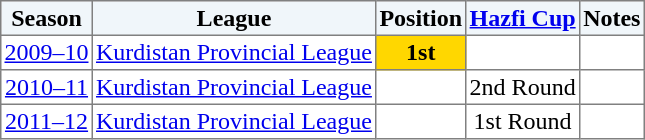<table border="1" cellpadding="2" style="border-collapse:collapse; text-align:center; font-size:normal;">
<tr style="background:#f0f6fa;">
<th>Season</th>
<th>League</th>
<th>Position</th>
<th><a href='#'>Hazfi Cup</a></th>
<th>Notes</th>
</tr>
<tr>
<td><a href='#'>2009–10</a></td>
<td><a href='#'>Kurdistan Provincial League</a></td>
<td bgcolor=gold><strong>1st</strong></td>
<td></td>
<td></td>
</tr>
<tr>
<td><a href='#'>2010–11</a></td>
<td><a href='#'>Kurdistan Provincial League</a></td>
<td></td>
<td>2nd Round</td>
<td></td>
</tr>
<tr>
<td><a href='#'>2011–12</a></td>
<td><a href='#'>Kurdistan Provincial League</a></td>
<td></td>
<td>1st Round</td>
<td></td>
</tr>
</table>
